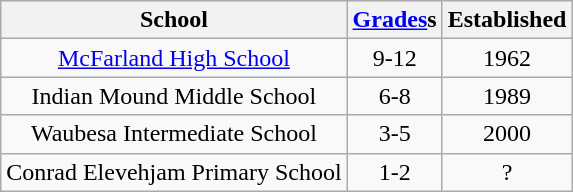<table class="wikitable">
<tr>
<th>School</th>
<th><a href='#'>Grades</a>s</th>
<th>Established</th>
</tr>
<tr>
<td style="text-align:center;"><a href='#'>McFarland High School</a></td>
<td style="text-align:center;">9-12</td>
<td style="text-align:center;">1962</td>
</tr>
<tr>
<td style="text-align:center;">Indian Mound Middle School</td>
<td style="text-align:center;">6-8</td>
<td style="text-align:center;">1989</td>
</tr>
<tr>
<td style="text-align:center;">Waubesa Intermediate School</td>
<td style="text-align:center;">3-5</td>
<td style="text-align:center;">2000</td>
</tr>
<tr>
<td style="text-align:center;">Conrad Elevehjam Primary School</td>
<td style="text-align:center;">1-2</td>
<td style="text-align:center;">?</td>
</tr>
</table>
